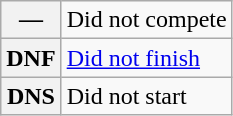<table class="wikitable">
<tr>
<th scope="row">—</th>
<td>Did not compete</td>
</tr>
<tr>
<th scope="row">DNF</th>
<td><a href='#'>Did not finish</a></td>
</tr>
<tr>
<th scope="row">DNS</th>
<td>Did not start</td>
</tr>
</table>
